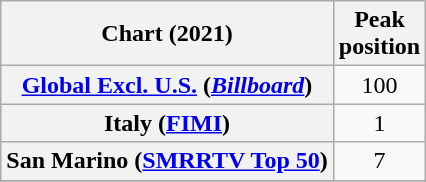<table class="wikitable plainrowheaders sortable" style="text-align:center;">
<tr>
<th>Chart (2021)</th>
<th>Peak<br>position</th>
</tr>
<tr>
<th scope="row"><a href='#'>Global Excl. U.S.</a> (<em><a href='#'>Billboard</a></em>)</th>
<td>100</td>
</tr>
<tr>
<th scope="row">Italy (<a href='#'>FIMI</a>)</th>
<td>1</td>
</tr>
<tr>
<th scope="row">San Marino (<a href='#'>SMRRTV Top 50</a>)</th>
<td>7</td>
</tr>
<tr>
</tr>
<tr>
</tr>
</table>
